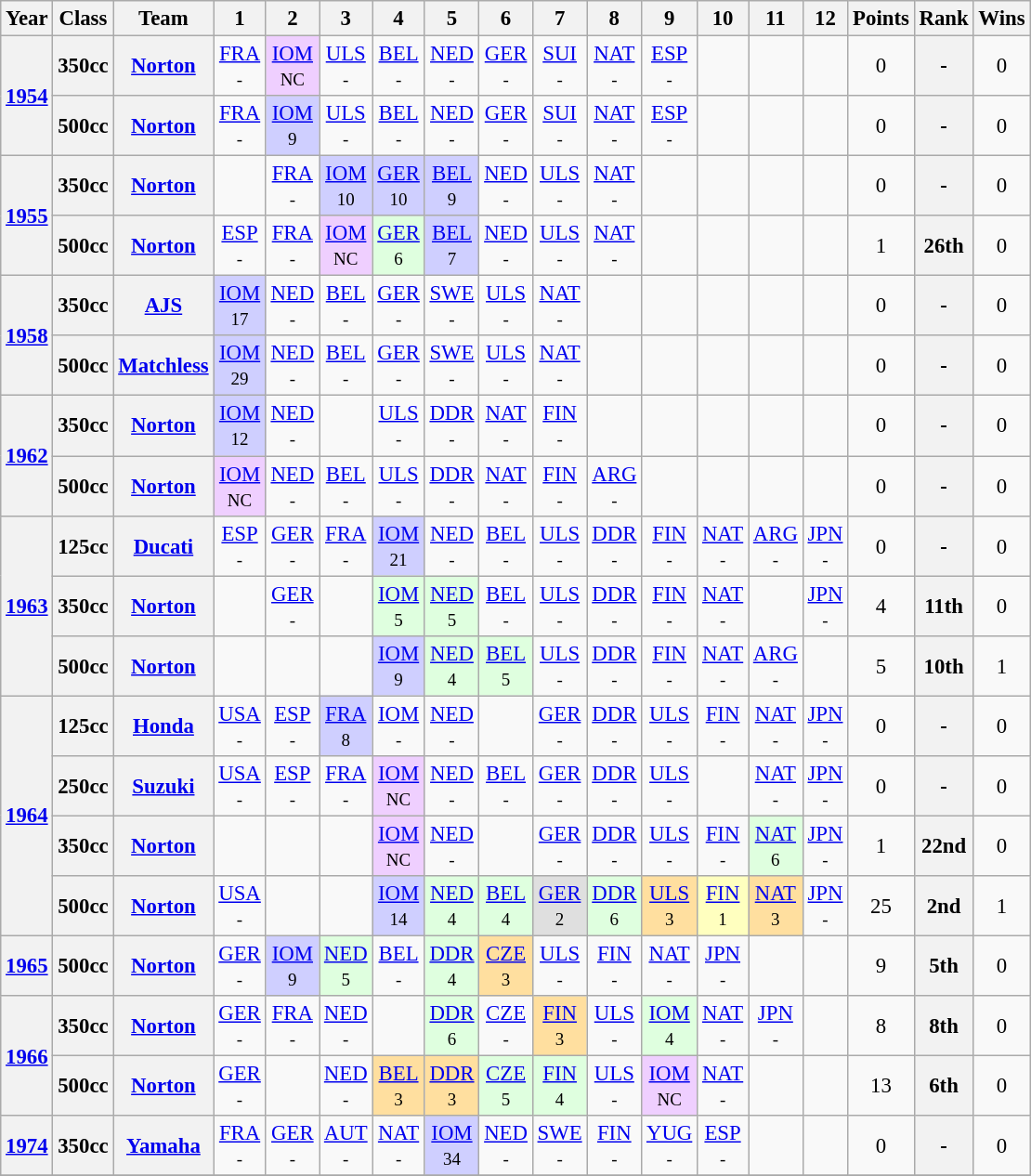<table class="wikitable" style="text-align:center; font-size:95%">
<tr>
<th>Year</th>
<th>Class</th>
<th>Team</th>
<th>1</th>
<th>2</th>
<th>3</th>
<th>4</th>
<th>5</th>
<th>6</th>
<th>7</th>
<th>8</th>
<th>9</th>
<th>10</th>
<th>11</th>
<th>12</th>
<th>Points</th>
<th>Rank</th>
<th>Wins</th>
</tr>
<tr>
<th rowspan=2><a href='#'>1954</a></th>
<th>350cc</th>
<th><a href='#'>Norton</a></th>
<td><a href='#'>FRA</a><br><small>-</small></td>
<td style="background:#EFCFFF;"><a href='#'>IOM</a><br><small>NC</small></td>
<td><a href='#'>ULS</a><br><small>-</small></td>
<td><a href='#'>BEL</a><br><small>-</small></td>
<td><a href='#'>NED</a><br><small>-</small></td>
<td><a href='#'>GER</a><br><small>-</small></td>
<td><a href='#'>SUI</a><br><small>-</small></td>
<td><a href='#'>NAT</a><br><small>-</small></td>
<td><a href='#'>ESP</a><br><small>-</small></td>
<td></td>
<td></td>
<td></td>
<td>0</td>
<th>-</th>
<td>0</td>
</tr>
<tr>
<th>500cc</th>
<th><a href='#'>Norton</a></th>
<td><a href='#'>FRA</a><br><small>-</small></td>
<td style="background:#CFCFFF;"><a href='#'>IOM</a><br><small>9</small></td>
<td><a href='#'>ULS</a><br><small>-</small></td>
<td><a href='#'>BEL</a><br><small>-</small></td>
<td><a href='#'>NED</a><br><small>-</small></td>
<td><a href='#'>GER</a><br><small>-</small></td>
<td><a href='#'>SUI</a><br><small>-</small></td>
<td><a href='#'>NAT</a><br><small>-</small></td>
<td><a href='#'>ESP</a><br><small>-</small></td>
<td></td>
<td></td>
<td></td>
<td>0</td>
<th>-</th>
<td>0</td>
</tr>
<tr>
<th rowspan=2><a href='#'>1955</a></th>
<th>350cc</th>
<th><a href='#'>Norton</a></th>
<td></td>
<td><a href='#'>FRA</a><br><small>-</small></td>
<td style="background:#CFCFFF;"><a href='#'>IOM</a><br><small>10</small></td>
<td style="background:#CFCFFF;"><a href='#'>GER</a><br><small>10</small></td>
<td style="background:#CFCFFF;"><a href='#'>BEL</a><br><small>9</small></td>
<td><a href='#'>NED</a><br><small>-</small></td>
<td><a href='#'>ULS</a><br><small>-</small></td>
<td><a href='#'>NAT</a><br><small>-</small></td>
<td></td>
<td></td>
<td></td>
<td></td>
<td>0</td>
<th>-</th>
<td>0</td>
</tr>
<tr>
<th>500cc</th>
<th><a href='#'>Norton</a></th>
<td><a href='#'>ESP</a><br><small>-</small></td>
<td><a href='#'>FRA</a><br><small>-</small></td>
<td style="background:#EFCFFF;"><a href='#'>IOM</a><br><small>NC</small></td>
<td style="background:#DFFFDF;"><a href='#'>GER</a><br><small>6</small></td>
<td style="background:#CFCFFF;"><a href='#'>BEL</a><br><small>7</small></td>
<td><a href='#'>NED</a><br><small>-</small></td>
<td><a href='#'>ULS</a><br><small>-</small></td>
<td><a href='#'>NAT</a><br><small>-</small></td>
<td></td>
<td></td>
<td></td>
<td></td>
<td>1</td>
<th>26th</th>
<td>0</td>
</tr>
<tr>
<th rowspan=2><a href='#'>1958</a></th>
<th>350cc</th>
<th><a href='#'>AJS</a></th>
<td style="background:#CFCFFF;"><a href='#'>IOM</a><br><small>17</small></td>
<td><a href='#'>NED</a><br><small>-</small></td>
<td><a href='#'>BEL</a><br><small>-</small></td>
<td><a href='#'>GER</a><br><small>-</small></td>
<td><a href='#'>SWE</a><br><small>-</small></td>
<td><a href='#'>ULS</a><br><small>-</small></td>
<td><a href='#'>NAT</a><br><small>-</small></td>
<td></td>
<td></td>
<td></td>
<td></td>
<td></td>
<td>0</td>
<th>-</th>
<td>0</td>
</tr>
<tr>
<th>500cc</th>
<th><a href='#'>Matchless</a></th>
<td style="background:#CFCFFF;"><a href='#'>IOM</a><br><small>29</small></td>
<td><a href='#'>NED</a><br><small>-</small></td>
<td><a href='#'>BEL</a><br><small>-</small></td>
<td><a href='#'>GER</a><br><small>-</small></td>
<td><a href='#'>SWE</a><br><small>-</small></td>
<td><a href='#'>ULS</a><br><small>-</small></td>
<td><a href='#'>NAT</a><br><small>-</small></td>
<td></td>
<td></td>
<td></td>
<td></td>
<td></td>
<td>0</td>
<th>-</th>
<td>0</td>
</tr>
<tr>
<th rowspan=2><a href='#'>1962</a></th>
<th>350cc</th>
<th><a href='#'>Norton</a></th>
<td style="background:#CFCFFF;"><a href='#'>IOM</a><br><small>12</small></td>
<td><a href='#'>NED</a><br><small>-</small></td>
<td></td>
<td><a href='#'>ULS</a><br><small>-</small></td>
<td><a href='#'>DDR</a><br><small>-</small></td>
<td><a href='#'>NAT</a><br><small>-</small></td>
<td><a href='#'>FIN</a><br><small>-</small></td>
<td></td>
<td></td>
<td></td>
<td></td>
<td></td>
<td>0</td>
<th>-</th>
<td>0</td>
</tr>
<tr>
<th>500cc</th>
<th><a href='#'>Norton</a></th>
<td style="background:#EFCFFF;"><a href='#'>IOM</a><br><small>NC</small></td>
<td><a href='#'>NED</a><br><small>-</small></td>
<td><a href='#'>BEL</a><br><small>-</small></td>
<td><a href='#'>ULS</a><br><small>-</small></td>
<td><a href='#'>DDR</a><br><small>-</small></td>
<td><a href='#'>NAT</a><br><small>-</small></td>
<td><a href='#'>FIN</a><br><small>-</small></td>
<td><a href='#'>ARG</a><br><small>-</small></td>
<td></td>
<td></td>
<td></td>
<td></td>
<td>0</td>
<th>-</th>
<td>0</td>
</tr>
<tr>
<th rowspan=3><a href='#'>1963</a></th>
<th>125cc</th>
<th><a href='#'>Ducati</a></th>
<td><a href='#'>ESP</a><br><small>-</small></td>
<td><a href='#'>GER</a><br><small>-</small></td>
<td><a href='#'>FRA</a><br><small>-</small></td>
<td style="background:#CFCFFF;"><a href='#'>IOM</a><br><small>21</small></td>
<td><a href='#'>NED</a><br><small>-</small></td>
<td><a href='#'>BEL</a><br><small>-</small></td>
<td><a href='#'>ULS</a><br><small>-</small></td>
<td><a href='#'>DDR</a><br><small>-</small></td>
<td><a href='#'>FIN</a><br><small>-</small></td>
<td><a href='#'>NAT</a><br><small>-</small></td>
<td><a href='#'>ARG</a><br><small>-</small></td>
<td><a href='#'>JPN</a><br><small>-</small></td>
<td>0</td>
<th>-</th>
<td>0</td>
</tr>
<tr>
<th>350cc</th>
<th><a href='#'>Norton</a></th>
<td></td>
<td><a href='#'>GER</a><br><small>-</small></td>
<td></td>
<td style="background:#DFFFDF;"><a href='#'>IOM</a><br><small>5</small></td>
<td style="background:#DFFFDF;"><a href='#'>NED</a><br><small>5</small></td>
<td><a href='#'>BEL</a><br><small>-</small></td>
<td><a href='#'>ULS</a><br><small>-</small></td>
<td><a href='#'>DDR</a><br><small>-</small></td>
<td><a href='#'>FIN</a><br><small>-</small></td>
<td><a href='#'>NAT</a><br><small>-</small></td>
<td></td>
<td><a href='#'>JPN</a><br><small>-</small></td>
<td>4</td>
<th>11th</th>
<td>0</td>
</tr>
<tr>
<th>500cc</th>
<th><a href='#'>Norton</a></th>
<td></td>
<td></td>
<td></td>
<td style="background:#CFCFFF;"><a href='#'>IOM</a><br><small>9</small></td>
<td style="background:#DFFFDF;"><a href='#'>NED</a><br><small>4</small></td>
<td style="background:#DFFFDF;"><a href='#'>BEL</a><br><small>5</small></td>
<td><a href='#'>ULS</a><br><small>-</small></td>
<td><a href='#'>DDR</a><br><small>-</small></td>
<td><a href='#'>FIN</a><br><small>-</small></td>
<td><a href='#'>NAT</a><br><small>-</small></td>
<td><a href='#'>ARG</a><br><small>-</small></td>
<td></td>
<td>5</td>
<th>10th</th>
<td>1</td>
</tr>
<tr>
<th rowspan=4><a href='#'>1964</a></th>
<th>125cc</th>
<th><a href='#'>Honda</a></th>
<td><a href='#'>USA</a><br><small>-</small></td>
<td><a href='#'>ESP</a><br><small>-</small></td>
<td style="background:#CFCFFF;"><a href='#'>FRA</a><br><small>8</small></td>
<td><a href='#'>IOM</a><br><small>-</small></td>
<td><a href='#'>NED</a><br><small>-</small></td>
<td></td>
<td><a href='#'>GER</a><br><small>-</small></td>
<td><a href='#'>DDR</a><br><small>-</small></td>
<td><a href='#'>ULS</a><br><small>-</small></td>
<td><a href='#'>FIN</a><br><small>-</small></td>
<td><a href='#'>NAT</a><br><small>-</small></td>
<td><a href='#'>JPN</a><br><small>-</small></td>
<td>0</td>
<th>-</th>
<td>0</td>
</tr>
<tr>
<th>250cc</th>
<th><a href='#'>Suzuki</a></th>
<td><a href='#'>USA</a><br><small>-</small></td>
<td><a href='#'>ESP</a><br><small>-</small></td>
<td><a href='#'>FRA</a><br><small>-</small></td>
<td style="background:#EFCFFF;"><a href='#'>IOM</a><br><small>NC</small></td>
<td><a href='#'>NED</a><br><small>-</small></td>
<td><a href='#'>BEL</a><br><small>-</small></td>
<td><a href='#'>GER</a><br><small>-</small></td>
<td><a href='#'>DDR</a><br><small>-</small></td>
<td><a href='#'>ULS</a><br><small>-</small></td>
<td></td>
<td><a href='#'>NAT</a><br><small>-</small></td>
<td><a href='#'>JPN</a><br><small>-</small></td>
<td>0</td>
<th>-</th>
<td>0</td>
</tr>
<tr>
<th>350cc</th>
<th><a href='#'>Norton</a></th>
<td></td>
<td></td>
<td></td>
<td style="background:#EFCFFF;"><a href='#'>IOM</a><br><small>NC</small></td>
<td><a href='#'>NED</a><br><small>-</small></td>
<td></td>
<td><a href='#'>GER</a><br><small>-</small></td>
<td><a href='#'>DDR</a><br><small>-</small></td>
<td><a href='#'>ULS</a><br><small>-</small></td>
<td><a href='#'>FIN</a><br><small>-</small></td>
<td style="background:#DFFFDF;"><a href='#'>NAT</a><br><small>6</small></td>
<td><a href='#'>JPN</a><br><small>-</small></td>
<td>1</td>
<th>22nd</th>
<td>0</td>
</tr>
<tr>
<th>500cc</th>
<th><a href='#'>Norton</a></th>
<td><a href='#'>USA</a><br><small>-</small></td>
<td></td>
<td></td>
<td style="background:#CFCFFF;"><a href='#'>IOM</a><br><small>14</small></td>
<td style="background:#DFFFDF;"><a href='#'>NED</a><br><small>4</small></td>
<td style="background:#DFFFDF;"><a href='#'>BEL</a><br><small>4</small></td>
<td style="background:#DFDFDF;"><a href='#'>GER</a><br><small>2</small></td>
<td style="background:#DFFFDF;"><a href='#'>DDR</a><br><small>6</small></td>
<td style="background:#FFDF9F;"><a href='#'>ULS</a><br><small>3</small></td>
<td style="background:#FFFFBF;"><a href='#'>FIN</a><br><small>1</small></td>
<td style="background:#FFDF9F;"><a href='#'>NAT</a><br><small>3</small></td>
<td><a href='#'>JPN</a><br><small>-</small></td>
<td>25</td>
<th>2nd</th>
<td>1</td>
</tr>
<tr>
<th><a href='#'>1965</a></th>
<th>500cc</th>
<th><a href='#'>Norton</a></th>
<td><a href='#'>GER</a><br><small>-</small></td>
<td style="background:#CFCFFF;"><a href='#'>IOM</a><br><small>9</small></td>
<td style="background:#DFFFDF;"><a href='#'>NED</a><br><small>5</small></td>
<td><a href='#'>BEL</a><br><small>-</small></td>
<td style="background:#DFFFDF;"><a href='#'>DDR</a><br><small>4</small></td>
<td style="background:#FFDF9F;"><a href='#'>CZE</a><br><small>3</small></td>
<td><a href='#'>ULS</a><br><small>-</small></td>
<td><a href='#'>FIN</a><br><small>-</small></td>
<td><a href='#'>NAT</a><br><small>-</small></td>
<td><a href='#'>JPN</a><br><small>-</small></td>
<td></td>
<td></td>
<td>9</td>
<th>5th</th>
<td>0</td>
</tr>
<tr>
<th rowspan=2><a href='#'>1966</a></th>
<th>350cc</th>
<th><a href='#'>Norton</a></th>
<td><a href='#'>GER</a><br><small>-</small></td>
<td><a href='#'>FRA</a><br><small>-</small></td>
<td><a href='#'>NED</a><br><small>-</small></td>
<td></td>
<td style="background:#DFFFDF;"><a href='#'>DDR</a><br><small>6</small></td>
<td><a href='#'>CZE</a><br><small>-</small></td>
<td style="background:#FFDF9F;"><a href='#'>FIN</a><br><small>3</small></td>
<td><a href='#'>ULS</a><br><small>-</small></td>
<td style="background:#DFFFDF;"><a href='#'>IOM</a><br><small>4</small></td>
<td><a href='#'>NAT</a><br><small>-</small></td>
<td><a href='#'>JPN</a><br><small>-</small></td>
<td></td>
<td>8</td>
<th>8th</th>
<td>0</td>
</tr>
<tr>
<th>500cc</th>
<th><a href='#'>Norton</a></th>
<td><a href='#'>GER</a><br><small>-</small></td>
<td></td>
<td><a href='#'>NED</a><br><small>-</small></td>
<td style="background:#FFDF9F;"><a href='#'>BEL</a><br><small>3</small></td>
<td style="background:#FFDF9F;"><a href='#'>DDR</a><br><small>3</small></td>
<td style="background:#DFFFDF;"><a href='#'>CZE</a><br><small>5</small></td>
<td style="background:#DFFFDF;"><a href='#'>FIN</a><br><small>4</small></td>
<td><a href='#'>ULS</a><br><small>-</small></td>
<td style="background:#EFCFFF;"><a href='#'>IOM</a><br><small>NC</small></td>
<td><a href='#'>NAT</a><br><small>-</small></td>
<td></td>
<td></td>
<td>13</td>
<th>6th</th>
<td>0</td>
</tr>
<tr>
<th><a href='#'>1974</a></th>
<th>350cc</th>
<th><a href='#'>Yamaha</a></th>
<td><a href='#'>FRA</a><br><small>-</small></td>
<td><a href='#'>GER</a><br><small>-</small></td>
<td><a href='#'>AUT</a><br><small>-</small></td>
<td><a href='#'>NAT</a><br><small>-</small></td>
<td style="background:#CFCFFF;"><a href='#'>IOM</a><br><small>34</small></td>
<td><a href='#'>NED</a><br><small>-</small></td>
<td><a href='#'>SWE</a><br><small>-</small></td>
<td><a href='#'>FIN</a><br><small>-</small></td>
<td><a href='#'>YUG</a><br><small>-</small></td>
<td><a href='#'>ESP</a><br><small>-</small></td>
<td></td>
<td></td>
<td>0</td>
<th>-</th>
<td>0</td>
</tr>
<tr>
</tr>
</table>
